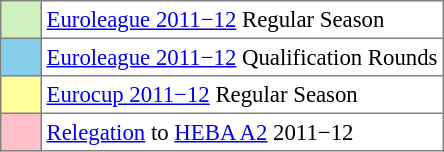<table bgcolor="#f7f8ff" cellpadding="3" cellspacing="0" border="1" style="font-size: 95%; border: gray solid 1px; border-collapse: collapse; text-align:center">
<tr>
<td style="background: #D0F0C0;" width="20"></td>
<td bgcolor="#ffffff" align="left"><a href='#'>Euroleague 2011−12</a> Regular Season</td>
</tr>
<tr>
<td style="background: #87ceeb;" width="20"></td>
<td bgcolor="#ffffff" align="left"><a href='#'>Euroleague 2011−12</a> Qualification Rounds</td>
</tr>
<tr>
<td style="background: #FFFF99;" width="20"></td>
<td bgcolor="#ffffff" align="left"><a href='#'>Eurocup 2011−12</a> Regular Season</td>
</tr>
<tr>
<td style="background: #ffc0cb" width="20"></td>
<td bgcolor="#ffffff" align="left"><a href='#'>Relegation</a> to <a href='#'>HEBA A2</a> 2011−12</td>
</tr>
</table>
